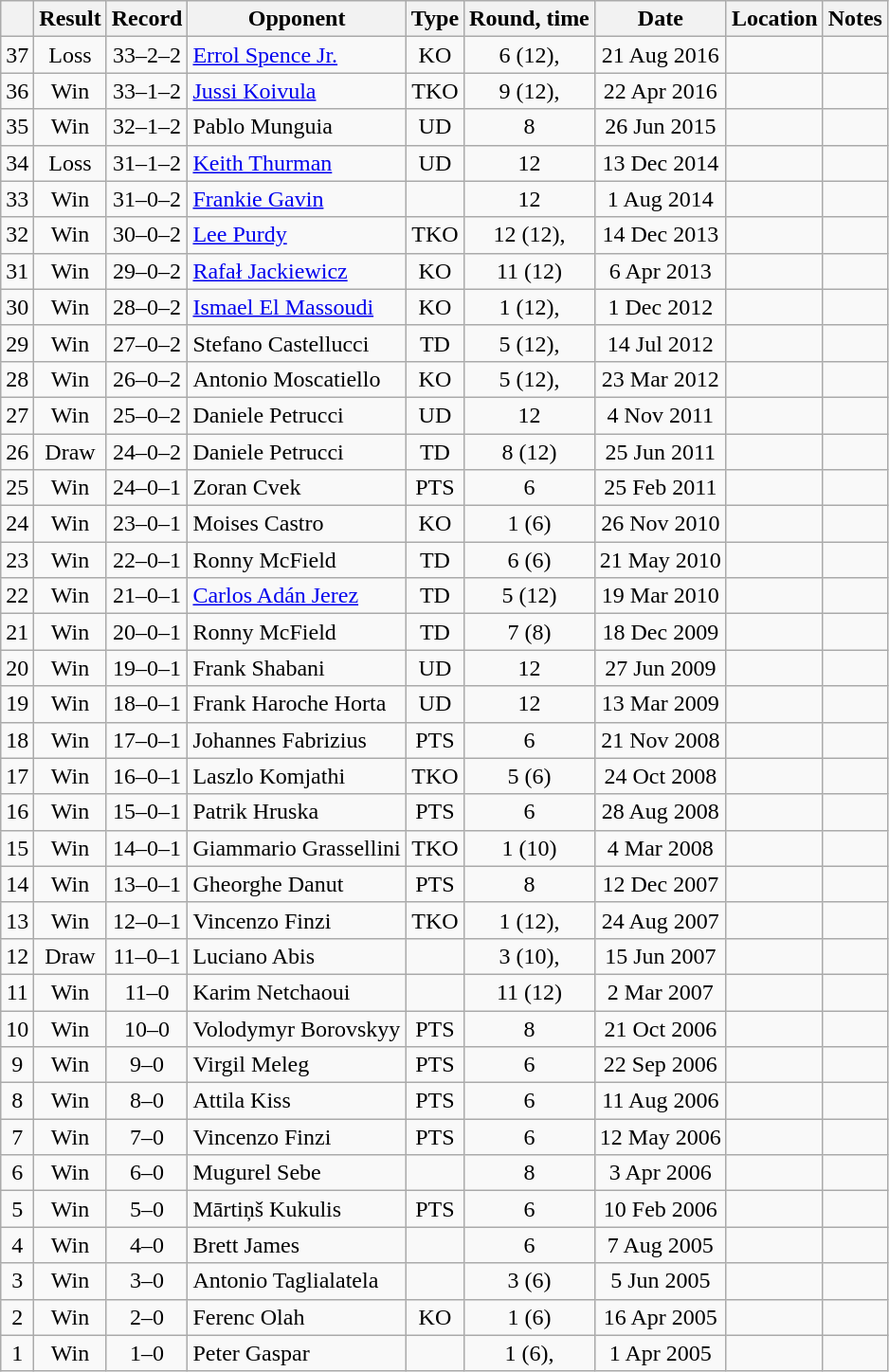<table class="wikitable" style="text-align:center">
<tr>
<th></th>
<th>Result</th>
<th>Record</th>
<th>Opponent</th>
<th>Type</th>
<th>Round, time</th>
<th>Date</th>
<th>Location</th>
<th>Notes</th>
</tr>
<tr>
<td>37</td>
<td>Loss</td>
<td>33–2–2</td>
<td style="text-align:left;"><a href='#'>Errol Spence Jr.</a></td>
<td>KO</td>
<td>6 (12), </td>
<td>21 Aug 2016</td>
<td style="text-align:left;"></td>
<td></td>
</tr>
<tr>
<td>36</td>
<td>Win</td>
<td>33–1–2</td>
<td style="text-align:left;"><a href='#'>Jussi Koivula</a></td>
<td>TKO</td>
<td>9 (12), </td>
<td>22 Apr 2016</td>
<td style="text-align:left;"></td>
<td style="text-align:left;"></td>
</tr>
<tr>
<td>35</td>
<td>Win</td>
<td>32–1–2</td>
<td style="text-align:left;">Pablo Munguia</td>
<td>UD</td>
<td>8</td>
<td>26 Jun 2015</td>
<td style="text-align:left;"></td>
<td></td>
</tr>
<tr>
<td>34</td>
<td>Loss</td>
<td>31–1–2</td>
<td style="text-align:left;"><a href='#'>Keith Thurman</a></td>
<td>UD</td>
<td>12</td>
<td>13 Dec 2014</td>
<td style="text-align:left;"></td>
<td style="text-align:left;"></td>
</tr>
<tr>
<td>33</td>
<td>Win</td>
<td>31–0–2</td>
<td style="text-align:left;"><a href='#'>Frankie Gavin</a></td>
<td></td>
<td>12</td>
<td>1 Aug 2014</td>
<td style="text-align:left;"></td>
<td style="text-align:left;"></td>
</tr>
<tr>
<td>32</td>
<td>Win</td>
<td>30–0–2</td>
<td style="text-align:left;"><a href='#'>Lee Purdy</a></td>
<td>TKO</td>
<td>12 (12), </td>
<td>14 Dec 2013</td>
<td style="text-align:left;"></td>
<td style="text-align:left;"></td>
</tr>
<tr>
<td>31</td>
<td>Win</td>
<td>29–0–2</td>
<td style="text-align:left;"><a href='#'>Rafał Jackiewicz</a></td>
<td>KO</td>
<td>11 (12)</td>
<td>6 Apr 2013</td>
<td style="text-align:left;"></td>
<td style="text-align:left;"></td>
</tr>
<tr>
<td>30</td>
<td>Win</td>
<td>28–0–2</td>
<td style="text-align:left;"><a href='#'>Ismael El Massoudi</a></td>
<td>KO</td>
<td>1 (12), </td>
<td>1 Dec 2012</td>
<td style="text-align:left;"></td>
<td style="text-align:left;"></td>
</tr>
<tr>
<td>29</td>
<td>Win</td>
<td>27–0–2</td>
<td style="text-align:left;">Stefano Castellucci</td>
<td>TD</td>
<td>5 (12), </td>
<td>14 Jul 2012</td>
<td style="text-align:left;"></td>
<td style="text-align:left;"></td>
</tr>
<tr>
<td>28</td>
<td>Win</td>
<td>26–0–2</td>
<td style="text-align:left;">Antonio Moscatiello</td>
<td>KO</td>
<td>5 (12), </td>
<td>23 Mar 2012</td>
<td style="text-align:left;"></td>
<td style="text-align:left;"></td>
</tr>
<tr>
<td>27</td>
<td>Win</td>
<td>25–0–2</td>
<td style="text-align:left;">Daniele Petrucci</td>
<td>UD</td>
<td>12</td>
<td>4 Nov 2011</td>
<td style="text-align:left;"></td>
<td style="text-align:left;"></td>
</tr>
<tr>
<td>26</td>
<td>Draw</td>
<td>24–0–2</td>
<td style="text-align:left;">Daniele Petrucci</td>
<td>TD</td>
<td>8 (12)</td>
<td>25 Jun 2011</td>
<td style="text-align:left;"></td>
<td style="text-align:left;"></td>
</tr>
<tr>
<td>25</td>
<td>Win</td>
<td>24–0–1</td>
<td style="text-align:left;">Zoran Cvek</td>
<td>PTS</td>
<td>6</td>
<td>25 Feb 2011</td>
<td style="text-align:left;"></td>
<td></td>
</tr>
<tr>
<td>24</td>
<td>Win</td>
<td>23–0–1</td>
<td style="text-align:left;">Moises Castro</td>
<td>KO</td>
<td>1 (6)</td>
<td>26 Nov 2010</td>
<td style="text-align:left;"></td>
<td></td>
</tr>
<tr>
<td>23</td>
<td>Win</td>
<td>22–0–1</td>
<td style="text-align:left;">Ronny McField</td>
<td>TD</td>
<td>6 (6)</td>
<td>21 May 2010</td>
<td style="text-align:left;"></td>
<td style="text-align:left;"></td>
</tr>
<tr>
<td>22</td>
<td>Win</td>
<td>21–0–1</td>
<td style="text-align:left;"><a href='#'>Carlos Adán Jerez</a></td>
<td>TD</td>
<td>5 (12)</td>
<td>19 Mar 2010</td>
<td style="text-align:left;"></td>
<td style="text-align:left;"></td>
</tr>
<tr>
<td>21</td>
<td>Win</td>
<td>20–0–1</td>
<td style="text-align:left;">Ronny McField</td>
<td>TD</td>
<td>7 (8)</td>
<td>18 Dec 2009</td>
<td style="text-align:left;"></td>
<td style="text-align:left;"></td>
</tr>
<tr>
<td>20</td>
<td>Win</td>
<td>19–0–1</td>
<td style="text-align:left;">Frank Shabani</td>
<td>UD</td>
<td>12</td>
<td>27 Jun 2009</td>
<td style="text-align:left;"></td>
<td style="text-align:left;"></td>
</tr>
<tr>
<td>19</td>
<td>Win</td>
<td>18–0–1</td>
<td style="text-align:left;">Frank Haroche Horta</td>
<td>UD</td>
<td>12</td>
<td>13 Mar 2009</td>
<td style="text-align:left;"></td>
<td style="text-align:left;"></td>
</tr>
<tr>
<td>18</td>
<td>Win</td>
<td>17–0–1</td>
<td style="text-align:left;">Johannes Fabrizius</td>
<td>PTS</td>
<td>6</td>
<td>21 Nov 2008</td>
<td style="text-align:left;"></td>
<td></td>
</tr>
<tr>
<td>17</td>
<td>Win</td>
<td>16–0–1</td>
<td style="text-align:left;">Laszlo Komjathi</td>
<td>TKO</td>
<td>5 (6)</td>
<td>24 Oct 2008</td>
<td style="text-align:left;"></td>
<td></td>
</tr>
<tr>
<td>16</td>
<td>Win</td>
<td>15–0–1</td>
<td style="text-align:left;">Patrik Hruska</td>
<td>PTS</td>
<td>6</td>
<td>28 Aug 2008</td>
<td style="text-align:left;"></td>
<td></td>
</tr>
<tr>
<td>15</td>
<td>Win</td>
<td>14–0–1</td>
<td style="text-align:left;">Giammario Grassellini</td>
<td>TKO</td>
<td>1 (10)</td>
<td>4 Mar 2008</td>
<td style="text-align:left;"></td>
<td></td>
</tr>
<tr>
<td>14</td>
<td>Win</td>
<td>13–0–1</td>
<td style="text-align:left;">Gheorghe Danut</td>
<td>PTS</td>
<td>8</td>
<td>12 Dec 2007</td>
<td style="text-align:left;"></td>
<td></td>
</tr>
<tr>
<td>13</td>
<td>Win</td>
<td>12–0–1</td>
<td style="text-align:left;">Vincenzo Finzi</td>
<td>TKO</td>
<td>1 (12), </td>
<td>24 Aug 2007</td>
<td style="text-align:left;"></td>
<td style="text-align:left;"></td>
</tr>
<tr>
<td>12</td>
<td>Draw</td>
<td>11–0–1</td>
<td style="text-align:left;">Luciano Abis</td>
<td></td>
<td>3 (10), </td>
<td>15 Jun 2007</td>
<td style="text-align:left;"></td>
<td style="text-align:left;"></td>
</tr>
<tr>
<td>11</td>
<td>Win</td>
<td>11–0</td>
<td style="text-align:left;">Karim Netchaoui</td>
<td></td>
<td>11 (12)</td>
<td>2 Mar 2007</td>
<td style="text-align:left;"></td>
<td style="text-align:left;"></td>
</tr>
<tr>
<td>10</td>
<td>Win</td>
<td>10–0</td>
<td style="text-align:left;">Volodymyr Borovskyy</td>
<td>PTS</td>
<td>8</td>
<td>21 Oct 2006</td>
<td style="text-align:left;"></td>
<td></td>
</tr>
<tr>
<td>9</td>
<td>Win</td>
<td>9–0</td>
<td style="text-align:left;">Virgil Meleg</td>
<td>PTS</td>
<td>6</td>
<td>22 Sep 2006</td>
<td style="text-align:left;"></td>
<td></td>
</tr>
<tr>
<td>8</td>
<td>Win</td>
<td>8–0</td>
<td style="text-align:left;">Attila Kiss</td>
<td>PTS</td>
<td>6</td>
<td>11 Aug 2006</td>
<td style="text-align:left;"></td>
<td></td>
</tr>
<tr>
<td>7</td>
<td>Win</td>
<td>7–0</td>
<td style="text-align:left;">Vincenzo Finzi</td>
<td>PTS</td>
<td>6</td>
<td>12 May 2006</td>
<td style="text-align:left;"></td>
<td></td>
</tr>
<tr>
<td>6</td>
<td>Win</td>
<td>6–0</td>
<td style="text-align:left;">Mugurel Sebe</td>
<td></td>
<td>8</td>
<td>3 Apr 2006</td>
<td style="text-align:left;"></td>
<td></td>
</tr>
<tr>
<td>5</td>
<td>Win</td>
<td>5–0</td>
<td style="text-align:left;">Mārtiņš Kukulis</td>
<td>PTS</td>
<td>6</td>
<td>10 Feb 2006</td>
<td style="text-align:left;"></td>
<td></td>
</tr>
<tr>
<td>4</td>
<td>Win</td>
<td>4–0</td>
<td style="text-align:left;">Brett James</td>
<td></td>
<td>6</td>
<td>7 Aug 2005</td>
<td style="text-align:left;"></td>
<td></td>
</tr>
<tr>
<td>3</td>
<td>Win</td>
<td>3–0</td>
<td style="text-align:left;">Antonio Taglialatela</td>
<td></td>
<td>3 (6)</td>
<td>5 Jun 2005</td>
<td style="text-align:left;"></td>
<td></td>
</tr>
<tr>
<td>2</td>
<td>Win</td>
<td>2–0</td>
<td style="text-align:left;">Ferenc Olah</td>
<td>KO</td>
<td>1 (6)</td>
<td>16 Apr 2005</td>
<td style="text-align:left;"></td>
<td></td>
</tr>
<tr>
<td>1</td>
<td>Win</td>
<td>1–0</td>
<td style="text-align:left;">Peter Gaspar</td>
<td></td>
<td>1 (6), </td>
<td>1 Apr 2005</td>
<td style="text-align:left;"></td>
<td></td>
</tr>
</table>
